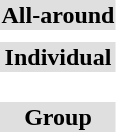<table>
<tr bgcolor="DFDFDF">
<td colspan="4" align="center"><strong>All-around</strong></td>
</tr>
<tr>
<th scope=row style="text-align:left"></th>
<td valign="top"></td>
<td valign="top"></td>
<td valign="top"></td>
</tr>
<tr>
</tr>
<tr bgcolor="DFDFDF">
<td colspan="4" align="center"><strong>Individual</strong></td>
</tr>
<tr>
<th scope=row style="text-align:left"></th>
<td></td>
<td></td>
<td></td>
</tr>
<tr>
<th scope=row style="text-align:left"></th>
<td></td>
<td></td>
<td></td>
</tr>
<tr>
<th scope=row style="text-align:left"></th>
<td></td>
<td></td>
<td></td>
</tr>
<tr>
<th scope=row style="text-align:left"></th>
<td></td>
<td></td>
<td></td>
</tr>
<tr>
</tr>
<tr bgcolor="DFDFDF">
<td colspan="4" align="center"><strong>Group</strong></td>
</tr>
<tr>
<th scope=row style="text-align:left"></th>
<td valign="top"></td>
<td valign="top"></td>
<td valign="top"></td>
</tr>
<tr>
<th scope=row style="text-align:left"></th>
<td valign="top"></td>
<td valign="top"></td>
<td valign="top"></td>
</tr>
<tr>
</tr>
</table>
